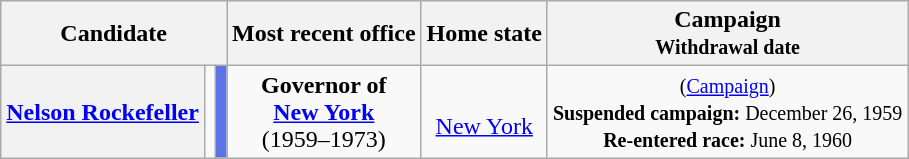<table class="wikitable sortable" style="text-align:center;">
<tr>
<th colspan="3">Candidate</th>
<th class="unsortable">Most recent office</th>
<th>Home state</th>
<th data-sort-type="date">Campaign<br><small>Withdrawal date</small></th>
</tr>
<tr>
<th data-sort-value="Rockefeller" scope="row"><a href='#'>Nelson Rockefeller</a></th>
<td></td>
<td style="background:#5d73e5;"></td>
<td><strong>Governor of<br><a href='#'>New York</a></strong><br>(1959–1973)</td>
<td><br><a href='#'>New York</a></td>
<td data-sort-value="03-04-2016"><small>(<a href='#'>Campaign</a>)</small><br><small><strong>Suspended campaign:</strong> December 26, 1959</small><br><small><strong>Re-entered race:</strong> June 8, 1960</small></td>
</tr>
</table>
